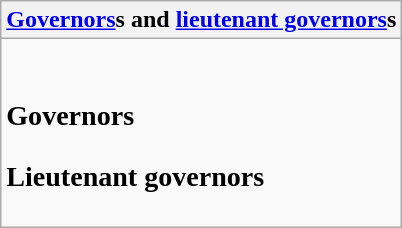<table class="wikitable collapsible collapsed">
<tr>
<th><a href='#'>Governors</a>s and <a href='#'>lieutenant governors</a>s</th>
</tr>
<tr>
<td><br><h3>Governors</h3><h3>Lieutenant governors</h3></td>
</tr>
</table>
